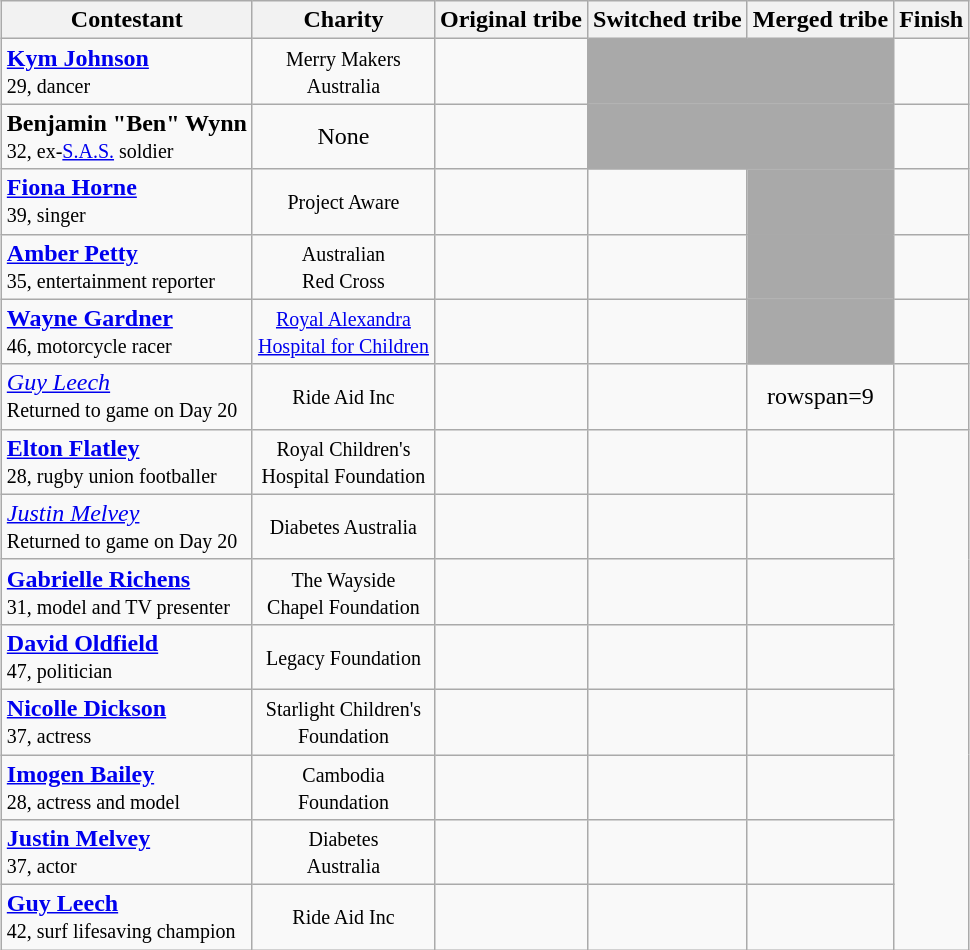<table class="wikitable sortable nowrap" style="margin:auto; text-align:center">
<tr>
<th>Contestant</th>
<th>Charity</th>
<th>Original tribe</th>
<th>Switched tribe</th>
<th>Merged tribe</th>
<th>Finish</th>
</tr>
<tr>
<td align="left"><strong><a href='#'>Kym Johnson</a></strong><br><small>29, dancer</small></td>
<td><small>Merry Makers <br>Australia </small></td>
<td></td>
<td bgcolor="darkgray" colspan="2"></td>
<td></td>
</tr>
<tr>
<td align="left"><strong>Benjamin "Ben" Wynn</strong><br><small>32, ex-<a href='#'>S.A.S.</a> soldier</small></td>
<td>None</td>
<td></td>
<td bgcolor="darkgray" colspan="2"></td>
<td></td>
</tr>
<tr>
<td align="left"><strong><a href='#'>Fiona Horne</a></strong><br><small>39, singer</small></td>
<td><small>Project Aware</small></td>
<td></td>
<td></td>
<td bgcolor="darkgray" colspan="1"></td>
<td></td>
</tr>
<tr>
<td align="left"><strong><a href='#'>Amber Petty</a></strong><br><small>35, entertainment reporter</small></td>
<td><small>Australian <br>Red Cross</small></td>
<td></td>
<td></td>
<td bgcolor="darkgray" colspan="1"></td>
<td></td>
</tr>
<tr>
<td align="left"><strong><a href='#'>Wayne Gardner</a></strong><br><small>46, motorcycle racer</small></td>
<td><small><a href='#'>Royal Alexandra <br>Hospital for Children</a></small></td>
<td></td>
<td></td>
<td bgcolor="darkgray" colspan="1"></td>
<td></td>
</tr>
<tr>
<td align="left"><em><a href='#'>Guy Leech</a></em><br><small>Returned to game on Day 20</small></td>
<td><small> Ride Aid Inc</small></td>
<td></td>
<td></td>
<td>rowspan=9 </td>
<td></td>
</tr>
<tr>
<td align="left"><strong><a href='#'>Elton Flatley</a></strong><br><small>28, rugby union footballer</small></td>
<td><small>Royal Children's <br>Hospital Foundation</small></td>
<td></td>
<td></td>
<td></td>
</tr>
<tr>
<td align="left"><em><a href='#'>Justin Melvey</a></em><br><small>Returned to game on Day 20</small></td>
<td><small>Diabetes Australia</small></td>
<td></td>
<td></td>
<td></td>
</tr>
<tr>
<td align="left"><strong><a href='#'>Gabrielle Richens</a></strong><br><small>31, model and TV presenter</small></td>
<td><small>The Wayside <br> Chapel Foundation</small></td>
<td></td>
<td></td>
<td></td>
</tr>
<tr>
<td align="left"><strong><a href='#'>David Oldfield</a></strong><br><small>47, politician</small></td>
<td><small>Legacy Foundation</small></td>
<td></td>
<td></td>
<td></td>
</tr>
<tr>
<td align="left"><strong><a href='#'>Nicolle Dickson</a></strong><br><small>37, actress</small></td>
<td><small>Starlight Children's <br> Foundation</small></td>
<td></td>
<td></td>
<td></td>
</tr>
<tr>
<td align="left"><strong><a href='#'>Imogen Bailey</a></strong><br><small>28, actress and model</small></td>
<td><small>Cambodia<br> Foundation<br></small></td>
<td></td>
<td></td>
<td></td>
</tr>
<tr>
<td align="left"><strong><a href='#'>Justin Melvey</a></strong><br><small>37, actor</small></td>
<td><small>Diabetes <br>Australia</small></td>
<td></td>
<td></td>
<td></td>
</tr>
<tr>
<td align="left"><strong><a href='#'>Guy Leech</a></strong><br><small>42, surf lifesaving champion</small></td>
<td><small>Ride Aid Inc</small></td>
<td></td>
<td></td>
<td></td>
</tr>
</table>
